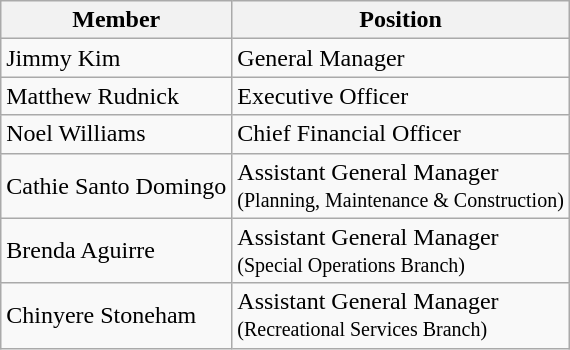<table class="wikitable">
<tr>
<th>Member</th>
<th>Position</th>
</tr>
<tr>
<td>Jimmy Kim</td>
<td>General Manager</td>
</tr>
<tr>
<td>Matthew Rudnick</td>
<td>Executive Officer</td>
</tr>
<tr>
<td>Noel Williams</td>
<td>Chief Financial Officer</td>
</tr>
<tr>
<td>Cathie Santo Domingo</td>
<td>Assistant General Manager<br><small>(Planning, Maintenance & Construction)</small></td>
</tr>
<tr>
<td>Brenda Aguirre</td>
<td>Assistant General Manager<br><small>(Special Operations Branch)</small></td>
</tr>
<tr>
<td>Chinyere Stoneham</td>
<td>Assistant General Manager<br><small>(Recreational Services Branch)</small></td>
</tr>
</table>
